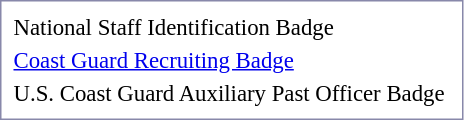<table style="border:1px solid #8888aa; padding:5px; font-size:95%; float: left; margin: 0px 12px 12px 0px;">
<tr>
<td align="left">National Staff Identification Badge</td>
<td align="center"></td>
</tr>
<tr>
<td align="left"><a href='#'>Coast Guard Recruiting Badge</a></td>
<td align="center"></td>
</tr>
<tr>
<td align="left">U.S. Coast Guard Auxiliary Past Officer Badge</td>
<td align="center"></td>
</tr>
</table>
